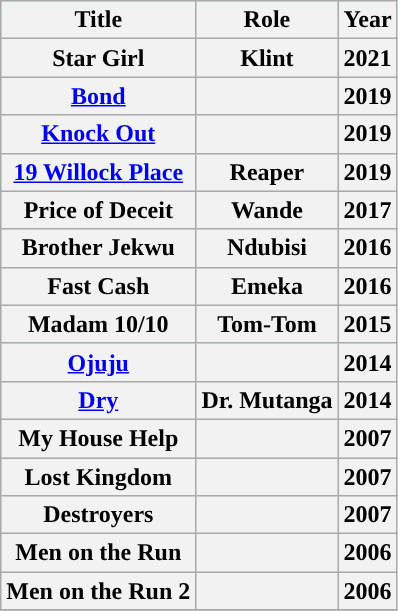<table class="wikitable" style="background: #bfd;">
<tr>
<th>Title</th>
<th>Role</th>
<th>Year</th>
</tr>
<tr>
<th>Star Girl</th>
<th>Klint</th>
<th>2021</th>
</tr>
<tr>
<th><a href='#'>Bond</a></th>
<th></th>
<th>2019</th>
</tr>
<tr>
<th><a href='#'>Knock Out</a></th>
<th></th>
<th>2019</th>
</tr>
<tr>
<th><a href='#'>19 Willock Place</a></th>
<th>Reaper</th>
<th>2019</th>
</tr>
<tr>
<th>Price of Deceit</th>
<th>Wande</th>
<th>2017</th>
</tr>
<tr>
<th>Brother Jekwu</th>
<th>Ndubisi</th>
<th>2016</th>
</tr>
<tr>
<th>Fast Cash</th>
<th>Emeka</th>
<th>2016</th>
</tr>
<tr>
<th>Madam 10/10</th>
<th>Tom-Tom</th>
<th>2015</th>
</tr>
<tr>
<th><a href='#'>Ojuju</a></th>
<th></th>
<th>2014</th>
</tr>
<tr>
<th><a href='#'>Dry</a></th>
<th>Dr. Mutanga</th>
<th>2014</th>
</tr>
<tr>
<th>My House Help</th>
<th></th>
<th>2007</th>
</tr>
<tr>
<th>Lost Kingdom</th>
<th></th>
<th>2007</th>
</tr>
<tr>
<th>Destroyers</th>
<th></th>
<th>2007</th>
</tr>
<tr>
<th>Men on the Run</th>
<th></th>
<th>2006</th>
</tr>
<tr>
<th>Men on the Run 2</th>
<th></th>
<th>2006</th>
</tr>
<tr>
</tr>
</table>
